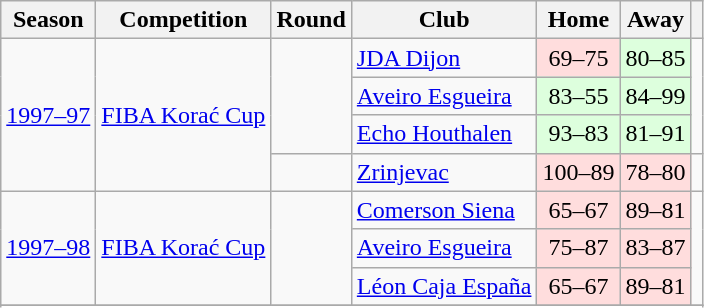<table class="wikitable">
<tr>
<th>Season</th>
<th>Competition</th>
<th>Round</th>
<th>Club</th>
<th>Home</th>
<th>Away</th>
<th></th>
</tr>
<tr>
<td rowspan="4"><a href='#'>1997–97</a></td>
<td rowspan="4"><a href='#'>FIBA Korać Cup</a></td>
<td rowspan=3></td>
<td> <a href='#'>JDA Dijon</a></td>
<td style="text-align:center;" bgcolor=#fdd>69–75</td>
<td style="text-align:center;" bgcolor=#dfd>80–85</td>
<td rowspan=3></td>
</tr>
<tr>
<td> <a href='#'>Aveiro Esgueira</a></td>
<td style="text-align:center;" bgcolor=#dfd>83–55</td>
<td style="text-align:center;" bgcolor=#dfd>84–99</td>
</tr>
<tr>
<td> <a href='#'>Echo Houthalen</a></td>
<td style="text-align:center;" bgcolor=#dfd>93–83</td>
<td style="text-align:center;" bgcolor=#dfd>81–91</td>
</tr>
<tr>
<td></td>
<td> <a href='#'>Zrinjevac</a></td>
<td style="text-align:center;" bgcolor=#fdd>100–89</td>
<td style="text-align:center;" bgcolor=#fdd>78–80</td>
<td></td>
</tr>
<tr>
<td rowspan="3"><a href='#'>1997–98</a></td>
<td rowspan="3"><a href='#'>FIBA Korać Cup</a></td>
<td rowspan=3></td>
<td> <a href='#'>Comerson Siena</a></td>
<td style="text-align:center;" bgcolor=#fdd>65–67</td>
<td style="text-align:center;" bgcolor=#fdd>89–81</td>
<td rowspan=3></td>
</tr>
<tr>
<td> <a href='#'>Aveiro Esgueira</a></td>
<td style="text-align:center;" bgcolor=#fdd>75–87</td>
<td style="text-align:center;" bgcolor=#fdd>83–87</td>
</tr>
<tr>
<td> <a href='#'>Léon Caja España</a></td>
<td style="text-align:center;" bgcolor=#fdd>65–67</td>
<td style="text-align:center;" bgcolor=#fdd>89–81</td>
</tr>
<tr>
</tr>
<tr>
</tr>
</table>
